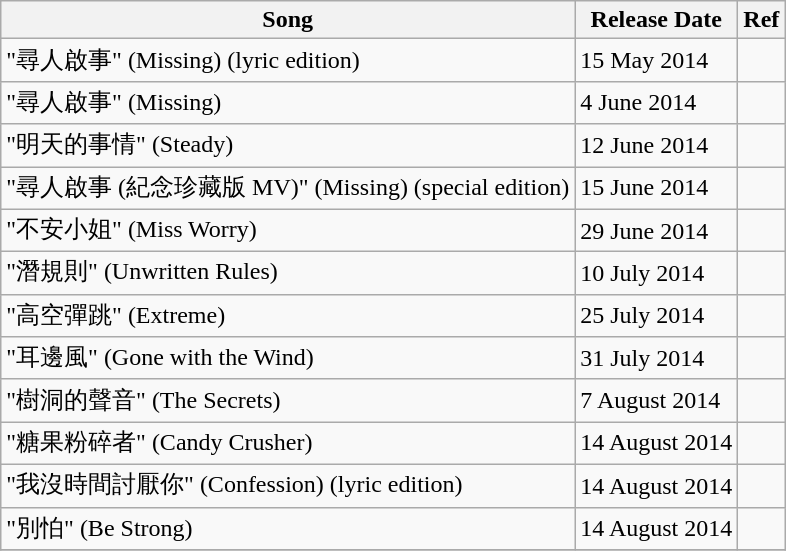<table class="wikitable">
<tr>
<th>Song</th>
<th>Release Date</th>
<th>Ref</th>
</tr>
<tr>
<td>"尋人啟事" (Missing) (lyric edition)</td>
<td>15 May 2014</td>
<td></td>
</tr>
<tr>
<td>"尋人啟事" (Missing)</td>
<td>4 June 2014</td>
<td></td>
</tr>
<tr>
<td>"明天的事情" (Steady)</td>
<td>12 June 2014</td>
<td></td>
</tr>
<tr>
<td>"尋人啟事 (紀念珍藏版 MV)" (Missing) (special edition)</td>
<td>15 June 2014</td>
<td></td>
</tr>
<tr>
<td>"不安小姐" (Miss Worry)</td>
<td>29 June 2014</td>
<td></td>
</tr>
<tr>
<td>"潛規則" (Unwritten Rules)</td>
<td>10 July 2014</td>
<td></td>
</tr>
<tr>
<td>"高空彈跳" (Extreme)</td>
<td>25 July 2014</td>
<td></td>
</tr>
<tr>
<td>"耳邊風" (Gone with the Wind)</td>
<td>31 July 2014</td>
<td></td>
</tr>
<tr>
<td>"樹洞的聲音" (The Secrets)</td>
<td>7 August 2014</td>
<td></td>
</tr>
<tr>
<td>"糖果粉碎者" (Candy Crusher)</td>
<td>14 August 2014</td>
<td></td>
</tr>
<tr>
<td>"我沒時間討厭你" (Confession) (lyric edition)</td>
<td>14 August 2014</td>
<td></td>
</tr>
<tr>
<td>"別怕" (Be Strong)</td>
<td>14 August 2014</td>
<td></td>
</tr>
<tr>
</tr>
</table>
